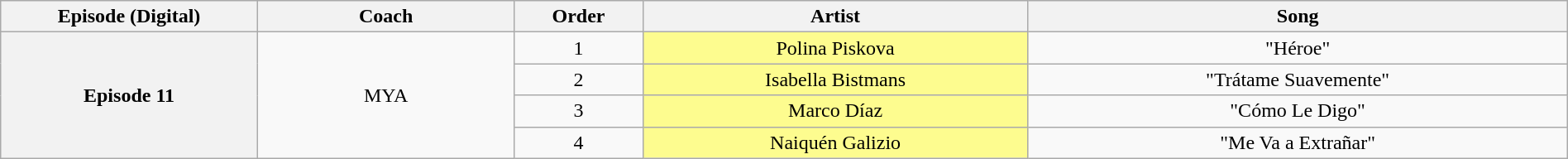<table class="wikitable" style="text-align:center; width:100%">
<tr>
<th style="width:10%">Episode (Digital)</th>
<th style="width:10%">Coach</th>
<th style="width:05%">Order</th>
<th style="width:15%">Artist</th>
<th style="width:21%">Song</th>
</tr>
<tr>
<th rowspan="4">Episode 11<br></th>
<td rowspan="4">MYA</td>
<td>1</td>
<td style="background:#fdfc8f">Polina Piskova</td>
<td>"Héroe"</td>
</tr>
<tr>
<td>2</td>
<td style="background:#fdfc8f">Isabella Bistmans</td>
<td>"Trátame Suavemente"</td>
</tr>
<tr>
<td>3</td>
<td style="background:#fdfc8f">Marco Díaz</td>
<td>"Cómo Le Digo"</td>
</tr>
<tr>
<td>4</td>
<td style="background:#fdfc8f">Naiquén Galizio</td>
<td>"Me Va a Extrañar"</td>
</tr>
</table>
